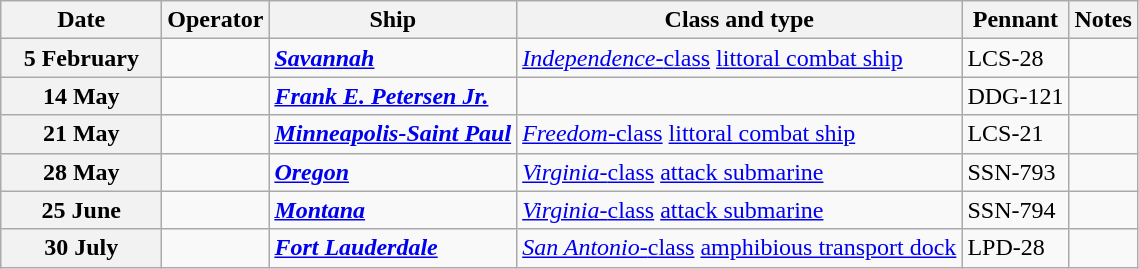<table class="sortable wikitable">
<tr>
<th width="100">Date</th>
<th>Operator</th>
<th>Ship</th>
<th>Class and type</th>
<th>Pennant</th>
<th>Notes</th>
</tr>
<tr>
<th>5 February</th>
<td></td>
<td><a href='#'><strong><em>Savannah</em></strong></a></td>
<td><a href='#'><em>Independence-</em>class</a> <a href='#'>littoral combat ship</a></td>
<td>LCS-28</td>
<td></td>
</tr>
<tr>
<th>14 May</th>
<td></td>
<td><a href='#'><strong><em>Frank E. Petersen Jr.</em></strong></a></td>
<td></td>
<td>DDG-121</td>
<td></td>
</tr>
<tr>
<th>21 May</th>
<td></td>
<td><a href='#'><strong><em>Minneapolis-Saint Paul</em></strong></a></td>
<td><a href='#'><em>Freedom-</em>class</a> <a href='#'>littoral combat ship</a></td>
<td>LCS-21</td>
<td></td>
</tr>
<tr>
<th>28 May</th>
<td></td>
<td><a href='#'><strong><em>Oregon</em></strong></a></td>
<td><a href='#'><em>Virginia-</em>class</a> <a href='#'>attack submarine</a></td>
<td>SSN-793</td>
<td></td>
</tr>
<tr>
<th>25 June</th>
<td></td>
<td><a href='#'><strong><em>Montana</em></strong></a></td>
<td><a href='#'><em>Virginia-</em>class</a> <a href='#'>attack submarine</a></td>
<td>SSN-794</td>
<td></td>
</tr>
<tr>
<th>30 July</th>
<td></td>
<td><a href='#'><strong><em>Fort Lauderdale</em></strong></a></td>
<td><a href='#'><em>San Antonio-</em>class</a> <a href='#'>amphibious transport dock</a></td>
<td>LPD-28</td>
<td></td>
</tr>
</table>
